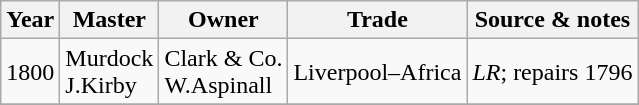<table class=" wikitable">
<tr>
<th>Year</th>
<th>Master</th>
<th>Owner</th>
<th>Trade</th>
<th>Source & notes</th>
</tr>
<tr>
<td>1800</td>
<td>Murdock<br>J.Kirby</td>
<td>Clark & Co.<br>W.Aspinall</td>
<td>Liverpool–Africa</td>
<td><em>LR</em>; repairs 1796</td>
</tr>
<tr>
</tr>
</table>
